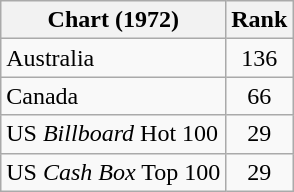<table class="wikitable sortable">
<tr>
<th align="left">Chart (1972)</th>
<th style="text-align:center;">Rank</th>
</tr>
<tr>
<td>Australia</td>
<td style="text-align:center;">136</td>
</tr>
<tr>
<td>Canada</td>
<td style="text-align:center;">66</td>
</tr>
<tr>
<td>US <em>Billboard</em> Hot 100</td>
<td style="text-align:center;">29</td>
</tr>
<tr>
<td>US <em>Cash Box</em> Top 100</td>
<td style="text-align:center;">29</td>
</tr>
</table>
